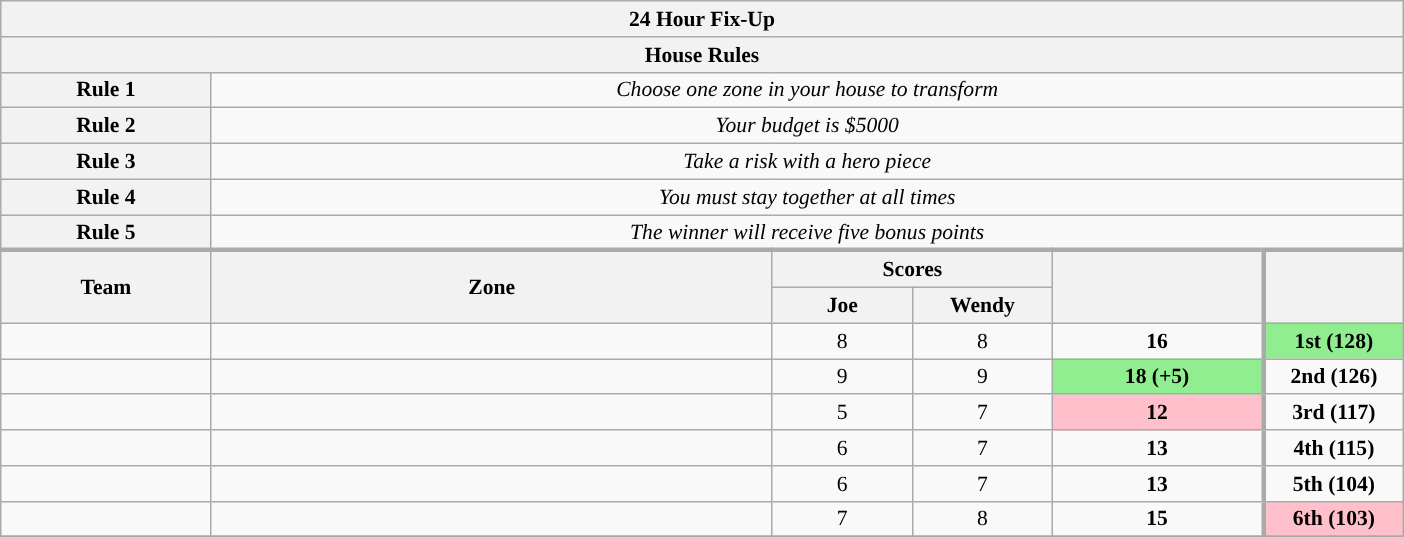<table class="wikitable plainrowheaders" style="text-align:center; font-size:90%; width:65em;">
<tr>
<th colspan="8" >24 Hour Fix-Up</th>
</tr>
<tr>
<th colspan="7">House Rules</th>
</tr>
<tr>
<th>Rule 1</th>
<td colspan="6"><em>Choose one zone in your house to transform</em></td>
</tr>
<tr>
<th>Rule 2</th>
<td colspan="6"><em>Your budget is $5000</em></td>
</tr>
<tr>
<th>Rule 3</th>
<td colspan="6"><em>Take a risk with a hero piece </em></td>
</tr>
<tr>
<th>Rule 4</th>
<td colspan="6"><em>You must stay together at all times</em></td>
</tr>
<tr>
<th>Rule 5</th>
<td colspan="6"><em>The winner will receive five bonus points</em></td>
</tr>
<tr>
</tr>
<tr style="border-top:3px solid #aaa;">
<th rowspan="2">Team</th>
<th rowspan="2" style="width:40%;">Zone</th>
<th colspan="2" style="width:30%;">Scores</th>
<th rowspan="2" style="width:15%;"></th>
<th rowspan="2" style="width:15%; border-left:3px solid #aaa;"></th>
</tr>
<tr>
<th style="width:10%;">Joe</th>
<th style="width:10%;">Wendy</th>
</tr>
<tr>
<td style="width:15%;"></td>
<td></td>
<td>8</td>
<td>8</td>
<td><strong>16</strong></td>
<td style="border-left:3px solid #aaa;" bgcolor="lightgreen"><strong>1st (128)</strong></td>
</tr>
<tr>
<td style="width:15%;"></td>
<td></td>
<td>9</td>
<td>9</td>
<td bgcolor="lightgreen"><strong>18 (+5)</strong></td>
<td style="border-left:3px solid #aaa;"><strong>2nd (126)</strong></td>
</tr>
<tr>
<td style="width:15%;"></td>
<td></td>
<td>5</td>
<td>7</td>
<td bgcolor="pink"><strong>12</strong></td>
<td style="border-left:3px solid #aaa;"><strong>3rd (117)</strong></td>
</tr>
<tr>
<td style="width:15%;"></td>
<td></td>
<td>6</td>
<td>7</td>
<td><strong>13</strong></td>
<td style="border-left:3px solid #aaa;"><strong>4th (115)</strong></td>
</tr>
<tr>
<td style="width:15%;"></td>
<td></td>
<td>6</td>
<td>7</td>
<td><strong>13</strong></td>
<td style="border-left:3px solid #aaa;"><strong>5th (104)</strong></td>
</tr>
<tr>
<td style="width:15%;"></td>
<td></td>
<td>7</td>
<td>8</td>
<td><strong>15</strong></td>
<td style="border-left:3px solid #aaa;" bgcolor="pink"><strong>6th (103)</strong></td>
</tr>
<tr>
</tr>
</table>
